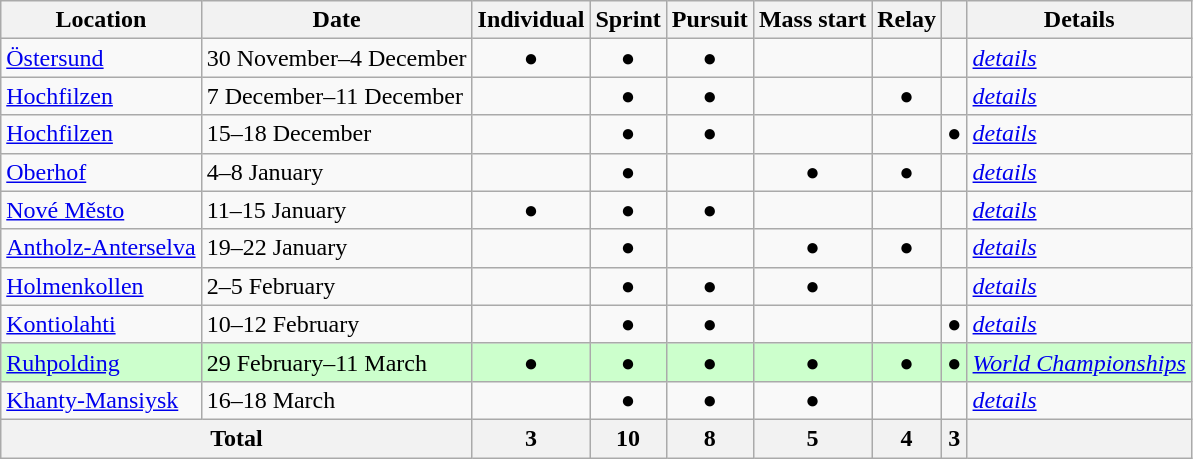<table class="wikitable" border="1">
<tr>
<th>Location</th>
<th>Date</th>
<th>Individual</th>
<th>Sprint</th>
<th>Pursuit</th>
<th>Mass start</th>
<th>Relay</th>
<th></th>
<th>Details</th>
</tr>
<tr align=center>
<td align=left> <a href='#'>Östersund</a></td>
<td align=left>30 November–4 December</td>
<td>●</td>
<td>●</td>
<td>●</td>
<td></td>
<td></td>
<td></td>
<td align=left><a href='#'><em>details</em></a></td>
</tr>
<tr align=center>
<td align=left> <a href='#'>Hochfilzen</a></td>
<td align=left>7 December–11 December</td>
<td></td>
<td>●</td>
<td>●</td>
<td></td>
<td>●</td>
<td></td>
<td align=left><a href='#'><em>details</em></a></td>
</tr>
<tr align=center>
<td align=left> <a href='#'>Hochfilzen</a></td>
<td align=left>15–18 December</td>
<td></td>
<td>●</td>
<td>●</td>
<td></td>
<td></td>
<td>●</td>
<td align=left><a href='#'><em>details</em></a></td>
</tr>
<tr align=center>
<td align=left> <a href='#'>Oberhof</a></td>
<td align=left>4–8 January</td>
<td></td>
<td>●</td>
<td></td>
<td>●</td>
<td>●</td>
<td></td>
<td align=left><a href='#'><em>details</em></a></td>
</tr>
<tr align=center>
<td align=left> <a href='#'>Nové Město</a></td>
<td align=left>11–15 January</td>
<td>●</td>
<td>●</td>
<td>●</td>
<td></td>
<td></td>
<td></td>
<td align=left><a href='#'><em>details</em></a></td>
</tr>
<tr align=center>
<td align=left> <a href='#'>Antholz-Anterselva</a></td>
<td align=left>19–22 January</td>
<td></td>
<td>●</td>
<td></td>
<td>●</td>
<td>●</td>
<td></td>
<td align=left><a href='#'><em>details</em></a></td>
</tr>
<tr align=center>
<td align=left> <a href='#'>Holmenkollen</a></td>
<td align=left>2–5 February</td>
<td></td>
<td>●</td>
<td>●</td>
<td>●</td>
<td></td>
<td></td>
<td align=left><a href='#'><em>details</em></a></td>
</tr>
<tr align=center>
<td align=left> <a href='#'>Kontiolahti</a></td>
<td align=left>10–12 February</td>
<td></td>
<td>●</td>
<td>●</td>
<td></td>
<td></td>
<td>●</td>
<td align=left><a href='#'><em>details</em></a></td>
</tr>
<tr align=center  style="background:#ccffcc">
<td align=left> <a href='#'>Ruhpolding</a></td>
<td align=left>29 February–11 March</td>
<td>●</td>
<td>●</td>
<td>●</td>
<td>●</td>
<td>●</td>
<td>●</td>
<td align=left><a href='#'><em> World Championships</em></a></td>
</tr>
<tr align=center>
<td align=left> <a href='#'>Khanty-Mansiysk</a></td>
<td align=left>16–18 March</td>
<td></td>
<td>●</td>
<td>●</td>
<td>●</td>
<td></td>
<td></td>
<td align=left><a href='#'><em>details</em></a></td>
</tr>
<tr align=center>
<th colspan="2">Total</th>
<th>3</th>
<th>10</th>
<th>8</th>
<th>5</th>
<th>4</th>
<th>3</th>
<th></th>
</tr>
</table>
